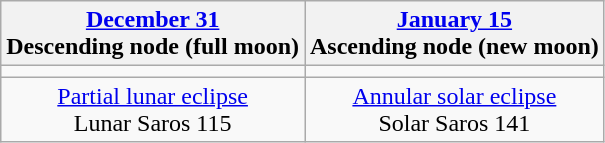<table class="wikitable">
<tr>
<th><a href='#'>December 31</a><br>Descending node (full moon)<br></th>
<th><a href='#'>January 15</a><br>Ascending node (new moon)<br></th>
</tr>
<tr>
<td></td>
<td></td>
</tr>
<tr align=center>
<td><a href='#'>Partial lunar eclipse</a><br>Lunar Saros 115</td>
<td><a href='#'>Annular solar eclipse</a><br>Solar Saros 141</td>
</tr>
</table>
